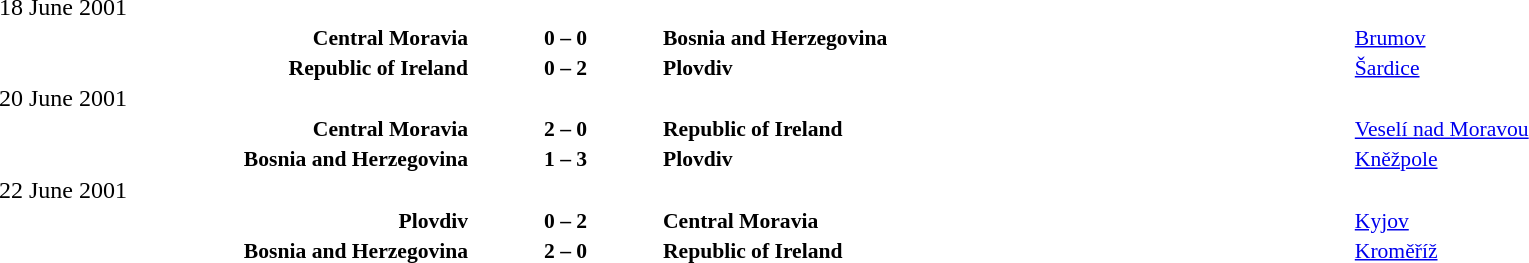<table width=100% cellspacing=1>
<tr>
<th width=25%></th>
<th width=10%></th>
<th></th>
</tr>
<tr>
<td>18 June 2001</td>
</tr>
<tr style=font-size:90%>
<td align=right><strong>Central Moravia</strong></td>
<td align=center><strong>0 – 0</strong></td>
<td><strong>Bosnia and Herzegovina</strong></td>
<td><a href='#'>Brumov</a></td>
</tr>
<tr style=font-size:90%>
<td align=right><strong>Republic of Ireland</strong></td>
<td align=center><strong>0 – 2</strong></td>
<td><strong>Plovdiv</strong></td>
<td><a href='#'>Šardice</a></td>
</tr>
<tr>
<td>20 June 2001</td>
</tr>
<tr style=font-size:90%>
<td align=right><strong>Central Moravia</strong></td>
<td align=center><strong>2 – 0</strong></td>
<td><strong>Republic of Ireland</strong></td>
<td><a href='#'>Veselí nad Moravou</a></td>
</tr>
<tr style=font-size:90%>
<td align=right><strong>Bosnia and Herzegovina</strong></td>
<td align=center><strong>1 – 3</strong></td>
<td><strong>Plovdiv</strong></td>
<td><a href='#'>Kněžpole</a></td>
</tr>
<tr>
<td>22 June 2001</td>
</tr>
<tr style=font-size:90%>
<td align=right><strong>Plovdiv</strong></td>
<td align=center><strong>0 – 2</strong></td>
<td><strong>Central Moravia</strong></td>
<td><a href='#'>Kyjov</a></td>
</tr>
<tr style=font-size:90%>
<td align=right><strong>Bosnia and Herzegovina</strong></td>
<td align=center><strong>2 – 0</strong></td>
<td><strong>Republic of Ireland</strong></td>
<td><a href='#'>Kroměříž</a></td>
</tr>
</table>
